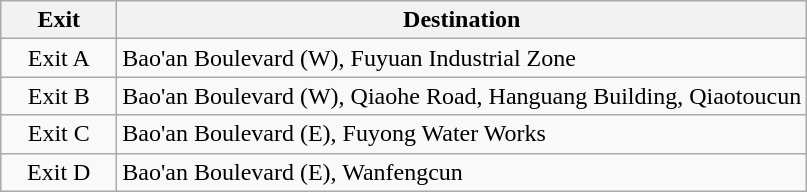<table class="wikitable">
<tr>
<th style="width:70px">Exit</th>
<th>Destination</th>
</tr>
<tr>
<td align="center">Exit A</td>
<td>Bao'an Boulevard (W), Fuyuan Industrial Zone</td>
</tr>
<tr>
<td align="center">Exit B</td>
<td>Bao'an Boulevard (W), Qiaohe Road, Hanguang Building, Qiaotoucun</td>
</tr>
<tr>
<td align="center">Exit C</td>
<td>Bao'an Boulevard (E), Fuyong Water Works</td>
</tr>
<tr>
<td align="center">Exit D</td>
<td>Bao'an Boulevard (E), Wanfengcun</td>
</tr>
</table>
